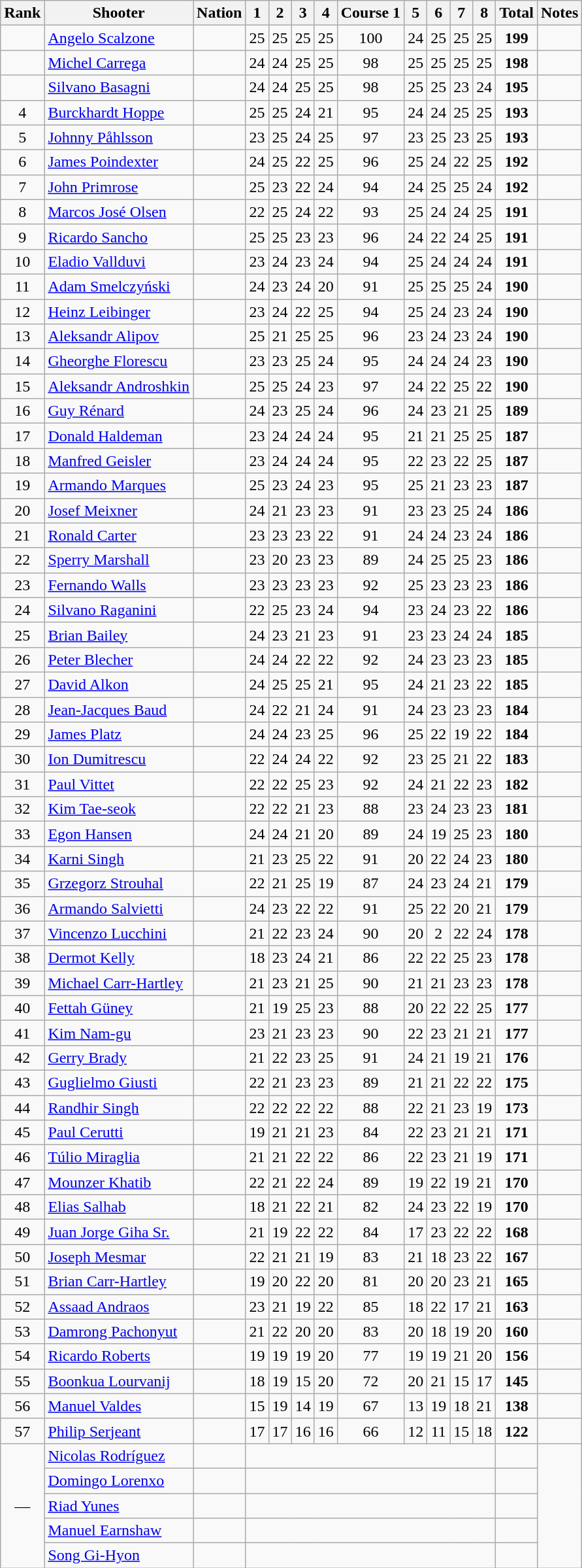<table class="wikitable sortable" style="text-align: center">
<tr>
<th>Rank</th>
<th>Shooter</th>
<th>Nation</th>
<th>1</th>
<th>2</th>
<th>3</th>
<th>4</th>
<th>Course 1</th>
<th>5</th>
<th>6</th>
<th>7</th>
<th>8</th>
<th>Total</th>
<th>Notes</th>
</tr>
<tr>
<td></td>
<td align=left><a href='#'>Angelo Scalzone</a></td>
<td style="text-align: left"></td>
<td>25</td>
<td>25</td>
<td>25</td>
<td>25</td>
<td>100</td>
<td>24</td>
<td>25</td>
<td>25</td>
<td>25</td>
<td><strong>199</strong></td>
<td></td>
</tr>
<tr>
<td></td>
<td align=left><a href='#'>Michel Carrega</a></td>
<td style="text-align: left"></td>
<td>24</td>
<td>24</td>
<td>25</td>
<td>25</td>
<td>98</td>
<td>25</td>
<td>25</td>
<td>25</td>
<td>25</td>
<td><strong>198</strong></td>
<td></td>
</tr>
<tr>
<td></td>
<td align=left><a href='#'>Silvano Basagni</a></td>
<td style="text-align: left"></td>
<td>24</td>
<td>24</td>
<td>25</td>
<td>25</td>
<td>98</td>
<td>25</td>
<td>25</td>
<td>23</td>
<td>24</td>
<td><strong>195</strong></td>
<td></td>
</tr>
<tr>
<td>4</td>
<td align=left><a href='#'>Burckhardt Hoppe</a></td>
<td style="text-align: left"></td>
<td>25</td>
<td>25</td>
<td>24</td>
<td>21</td>
<td>95</td>
<td>24</td>
<td>24</td>
<td>25</td>
<td>25</td>
<td><strong>193</strong></td>
<td></td>
</tr>
<tr>
<td>5</td>
<td align=left><a href='#'>Johnny Påhlsson</a></td>
<td style="text-align: left"></td>
<td>23</td>
<td>25</td>
<td>24</td>
<td>25</td>
<td>97</td>
<td>23</td>
<td>25</td>
<td>23</td>
<td>25</td>
<td><strong>193</strong></td>
<td></td>
</tr>
<tr>
<td>6</td>
<td align=left><a href='#'>James Poindexter</a></td>
<td style="text-align: left"></td>
<td>24</td>
<td>25</td>
<td>22</td>
<td>25</td>
<td>96</td>
<td>25</td>
<td>24</td>
<td>22</td>
<td>25</td>
<td><strong>192</strong></td>
<td></td>
</tr>
<tr>
<td>7</td>
<td align=left><a href='#'>John Primrose</a></td>
<td style="text-align: left"></td>
<td>25</td>
<td>23</td>
<td>22</td>
<td>24</td>
<td>94</td>
<td>24</td>
<td>25</td>
<td>25</td>
<td>24</td>
<td><strong>192</strong></td>
<td></td>
</tr>
<tr>
<td>8</td>
<td align=left><a href='#'>Marcos José Olsen</a></td>
<td style="text-align: left"></td>
<td>22</td>
<td>25</td>
<td>24</td>
<td>22</td>
<td>93</td>
<td>25</td>
<td>24</td>
<td>24</td>
<td>25</td>
<td><strong>191</strong></td>
<td></td>
</tr>
<tr>
<td>9</td>
<td align=left><a href='#'>Ricardo Sancho</a></td>
<td style="text-align: left"></td>
<td>25</td>
<td>25</td>
<td>23</td>
<td>23</td>
<td>96</td>
<td>24</td>
<td>22</td>
<td>24</td>
<td>25</td>
<td><strong>191</strong></td>
<td></td>
</tr>
<tr>
<td>10</td>
<td align=left><a href='#'>Eladio Vallduvi</a></td>
<td style="text-align: left"></td>
<td>23</td>
<td>24</td>
<td>23</td>
<td>24</td>
<td>94</td>
<td>25</td>
<td>24</td>
<td>24</td>
<td>24</td>
<td><strong>191</strong></td>
<td></td>
</tr>
<tr>
<td>11</td>
<td align=left><a href='#'>Adam Smelczyński</a></td>
<td style="text-align: left"></td>
<td>24</td>
<td>23</td>
<td>24</td>
<td>20</td>
<td>91</td>
<td>25</td>
<td>25</td>
<td>25</td>
<td>24</td>
<td><strong>190</strong></td>
<td></td>
</tr>
<tr>
<td>12</td>
<td align=left><a href='#'>Heinz Leibinger</a></td>
<td style="text-align: left"></td>
<td>23</td>
<td>24</td>
<td>22</td>
<td>25</td>
<td>94</td>
<td>25</td>
<td>24</td>
<td>23</td>
<td>24</td>
<td><strong>190</strong></td>
<td></td>
</tr>
<tr>
<td>13</td>
<td align=left><a href='#'>Aleksandr Alipov</a></td>
<td style="text-align: left"></td>
<td>25</td>
<td>21</td>
<td>25</td>
<td>25</td>
<td>96</td>
<td>23</td>
<td>24</td>
<td>23</td>
<td>24</td>
<td><strong>190</strong></td>
<td></td>
</tr>
<tr>
<td>14</td>
<td align=left><a href='#'>Gheorghe Florescu</a></td>
<td style="text-align: left"></td>
<td>23</td>
<td>23</td>
<td>25</td>
<td>24</td>
<td>95</td>
<td>24</td>
<td>24</td>
<td>24</td>
<td>23</td>
<td><strong>190</strong></td>
<td></td>
</tr>
<tr>
<td>15</td>
<td align=left><a href='#'>Aleksandr Androshkin</a></td>
<td style="text-align: left"></td>
<td>25</td>
<td>25</td>
<td>24</td>
<td>23</td>
<td>97</td>
<td>24</td>
<td>22</td>
<td>25</td>
<td>22</td>
<td><strong>190</strong></td>
<td></td>
</tr>
<tr>
<td>16</td>
<td align=left><a href='#'>Guy Rénard</a></td>
<td style="text-align: left"></td>
<td>24</td>
<td>23</td>
<td>25</td>
<td>24</td>
<td>96</td>
<td>24</td>
<td>23</td>
<td>21</td>
<td>25</td>
<td><strong>189</strong></td>
<td></td>
</tr>
<tr>
<td>17</td>
<td align=left><a href='#'>Donald Haldeman</a></td>
<td style="text-align: left"></td>
<td>23</td>
<td>24</td>
<td>24</td>
<td>24</td>
<td>95</td>
<td>21</td>
<td>21</td>
<td>25</td>
<td>25</td>
<td><strong>187</strong></td>
<td></td>
</tr>
<tr>
<td>18</td>
<td align=left><a href='#'>Manfred Geisler</a></td>
<td style="text-align: left"></td>
<td>23</td>
<td>24</td>
<td>24</td>
<td>24</td>
<td>95</td>
<td>22</td>
<td>23</td>
<td>22</td>
<td>25</td>
<td><strong>187</strong></td>
<td></td>
</tr>
<tr>
<td>19</td>
<td align=left><a href='#'>Armando Marques</a></td>
<td style="text-align: left"></td>
<td>25</td>
<td>23</td>
<td>24</td>
<td>23</td>
<td>95</td>
<td>25</td>
<td>21</td>
<td>23</td>
<td>23</td>
<td><strong>187</strong></td>
<td></td>
</tr>
<tr>
<td>20</td>
<td align=left><a href='#'>Josef Meixner</a></td>
<td style="text-align: left"></td>
<td>24</td>
<td>21</td>
<td>23</td>
<td>23</td>
<td>91</td>
<td>23</td>
<td>23</td>
<td>25</td>
<td>24</td>
<td><strong>186</strong></td>
<td></td>
</tr>
<tr>
<td>21</td>
<td align=left><a href='#'>Ronald Carter</a></td>
<td style="text-align: left"></td>
<td>23</td>
<td>23</td>
<td>23</td>
<td>22</td>
<td>91</td>
<td>24</td>
<td>24</td>
<td>23</td>
<td>24</td>
<td><strong>186</strong></td>
<td></td>
</tr>
<tr>
<td>22</td>
<td align=left><a href='#'>Sperry Marshall</a></td>
<td style="text-align: left"></td>
<td>23</td>
<td>20</td>
<td>23</td>
<td>23</td>
<td>89</td>
<td>24</td>
<td>25</td>
<td>25</td>
<td>23</td>
<td><strong>186</strong></td>
<td></td>
</tr>
<tr>
<td>23</td>
<td align=left><a href='#'>Fernando Walls</a></td>
<td style="text-align: left"></td>
<td>23</td>
<td>23</td>
<td>23</td>
<td>23</td>
<td>92</td>
<td>25</td>
<td>23</td>
<td>23</td>
<td>23</td>
<td><strong>186</strong></td>
<td></td>
</tr>
<tr>
<td>24</td>
<td align=left><a href='#'>Silvano Raganini</a></td>
<td style="text-align: left"></td>
<td>22</td>
<td>25</td>
<td>23</td>
<td>24</td>
<td>94</td>
<td>23</td>
<td>24</td>
<td>23</td>
<td>22</td>
<td><strong>186</strong></td>
<td></td>
</tr>
<tr>
<td>25</td>
<td align=left><a href='#'>Brian Bailey</a></td>
<td style="text-align: left"></td>
<td>24</td>
<td>23</td>
<td>21</td>
<td>23</td>
<td>91</td>
<td>23</td>
<td>23</td>
<td>24</td>
<td>24</td>
<td><strong>185</strong></td>
<td></td>
</tr>
<tr>
<td>26</td>
<td align=left><a href='#'>Peter Blecher</a></td>
<td style="text-align: left"></td>
<td>24</td>
<td>24</td>
<td>22</td>
<td>22</td>
<td>92</td>
<td>24</td>
<td>23</td>
<td>23</td>
<td>23</td>
<td><strong>185</strong></td>
<td></td>
</tr>
<tr>
<td>27</td>
<td align=left><a href='#'>David Alkon</a></td>
<td style="text-align: left"></td>
<td>24</td>
<td>25</td>
<td>25</td>
<td>21</td>
<td>95</td>
<td>24</td>
<td>21</td>
<td>23</td>
<td>22</td>
<td><strong>185</strong></td>
<td></td>
</tr>
<tr>
<td>28</td>
<td align=left><a href='#'>Jean-Jacques Baud</a></td>
<td style="text-align: left"></td>
<td>24</td>
<td>22</td>
<td>21</td>
<td>24</td>
<td>91</td>
<td>24</td>
<td>23</td>
<td>23</td>
<td>23</td>
<td><strong>184</strong></td>
<td></td>
</tr>
<tr>
<td>29</td>
<td align=left><a href='#'>James Platz</a></td>
<td style="text-align: left"></td>
<td>24</td>
<td>24</td>
<td>23</td>
<td>25</td>
<td>96</td>
<td>25</td>
<td>22</td>
<td>19</td>
<td>22</td>
<td><strong>184</strong></td>
<td></td>
</tr>
<tr>
<td>30</td>
<td align=left><a href='#'>Ion Dumitrescu</a></td>
<td style="text-align: left"></td>
<td>22</td>
<td>24</td>
<td>24</td>
<td>22</td>
<td>92</td>
<td>23</td>
<td>25</td>
<td>21</td>
<td>22</td>
<td><strong>183</strong></td>
<td></td>
</tr>
<tr>
<td>31</td>
<td align=left><a href='#'>Paul Vittet</a></td>
<td style="text-align: left"></td>
<td>22</td>
<td>22</td>
<td>25</td>
<td>23</td>
<td>92</td>
<td>24</td>
<td>21</td>
<td>22</td>
<td>23</td>
<td><strong>182</strong></td>
<td></td>
</tr>
<tr>
<td>32</td>
<td align=left><a href='#'>Kim Tae-seok</a></td>
<td style="text-align: left"></td>
<td>22</td>
<td>22</td>
<td>21</td>
<td>23</td>
<td>88</td>
<td>23</td>
<td>24</td>
<td>23</td>
<td>23</td>
<td><strong>181</strong></td>
<td></td>
</tr>
<tr>
<td>33</td>
<td align=left><a href='#'>Egon Hansen</a></td>
<td style="text-align: left"></td>
<td>24</td>
<td>24</td>
<td>21</td>
<td>20</td>
<td>89</td>
<td>24</td>
<td>19</td>
<td>25</td>
<td>23</td>
<td><strong>180</strong></td>
<td></td>
</tr>
<tr>
<td>34</td>
<td align=left><a href='#'>Karni Singh</a></td>
<td style="text-align: left"></td>
<td>21</td>
<td>23</td>
<td>25</td>
<td>22</td>
<td>91</td>
<td>20</td>
<td>22</td>
<td>24</td>
<td>23</td>
<td><strong>180</strong></td>
<td></td>
</tr>
<tr>
<td>35</td>
<td align=left><a href='#'>Grzegorz Strouhal</a></td>
<td style="text-align: left"></td>
<td>22</td>
<td>21</td>
<td>25</td>
<td>19</td>
<td>87</td>
<td>24</td>
<td>23</td>
<td>24</td>
<td>21</td>
<td><strong>179</strong></td>
<td></td>
</tr>
<tr>
<td>36</td>
<td align=left><a href='#'>Armando Salvietti</a></td>
<td style="text-align: left"></td>
<td>24</td>
<td>23</td>
<td>22</td>
<td>22</td>
<td>91</td>
<td>25</td>
<td>22</td>
<td>20</td>
<td>21</td>
<td><strong>179</strong></td>
<td></td>
</tr>
<tr>
<td>37</td>
<td align=left><a href='#'>Vincenzo Lucchini</a></td>
<td style="text-align: left"></td>
<td>21</td>
<td>22</td>
<td>23</td>
<td>24</td>
<td>90</td>
<td>20</td>
<td>2</td>
<td>22</td>
<td>24</td>
<td><strong>178</strong></td>
<td></td>
</tr>
<tr>
<td>38</td>
<td align=left><a href='#'>Dermot Kelly</a></td>
<td style="text-align: left"></td>
<td>18</td>
<td>23</td>
<td>24</td>
<td>21</td>
<td>86</td>
<td>22</td>
<td>22</td>
<td>25</td>
<td>23</td>
<td><strong>178</strong></td>
<td></td>
</tr>
<tr>
<td>39</td>
<td align=left><a href='#'>Michael Carr-Hartley</a></td>
<td style="text-align: left"></td>
<td>21</td>
<td>23</td>
<td>21</td>
<td>25</td>
<td>90</td>
<td>21</td>
<td>21</td>
<td>23</td>
<td>23</td>
<td><strong>178</strong></td>
<td></td>
</tr>
<tr>
<td>40</td>
<td align=left><a href='#'>Fettah Güney</a></td>
<td style="text-align: left"></td>
<td>21</td>
<td>19</td>
<td>25</td>
<td>23</td>
<td>88</td>
<td>20</td>
<td>22</td>
<td>22</td>
<td>25</td>
<td><strong>177</strong></td>
<td></td>
</tr>
<tr>
<td>41</td>
<td align=left><a href='#'>Kim Nam-gu</a></td>
<td style="text-align: left"></td>
<td>23</td>
<td>21</td>
<td>23</td>
<td>23</td>
<td>90</td>
<td>22</td>
<td>23</td>
<td>21</td>
<td>21</td>
<td><strong>177</strong></td>
<td></td>
</tr>
<tr>
<td>42</td>
<td align=left><a href='#'>Gerry Brady</a></td>
<td style="text-align: left"></td>
<td>21</td>
<td>22</td>
<td>23</td>
<td>25</td>
<td>91</td>
<td>24</td>
<td>21</td>
<td>19</td>
<td>21</td>
<td><strong>176</strong></td>
<td></td>
</tr>
<tr>
<td>43</td>
<td align=left><a href='#'>Guglielmo Giusti</a></td>
<td style="text-align: left"></td>
<td>22</td>
<td>21</td>
<td>23</td>
<td>23</td>
<td>89</td>
<td>21</td>
<td>21</td>
<td>22</td>
<td>22</td>
<td><strong>175</strong></td>
<td></td>
</tr>
<tr>
<td>44</td>
<td align=left><a href='#'>Randhir Singh</a></td>
<td style="text-align: left"></td>
<td>22</td>
<td>22</td>
<td>22</td>
<td>22</td>
<td>88</td>
<td>22</td>
<td>21</td>
<td>23</td>
<td>19</td>
<td><strong>173</strong></td>
<td></td>
</tr>
<tr>
<td>45</td>
<td align=left><a href='#'>Paul Cerutti</a></td>
<td style="text-align: left"></td>
<td>19</td>
<td>21</td>
<td>21</td>
<td>23</td>
<td>84</td>
<td>22</td>
<td>23</td>
<td>21</td>
<td>21</td>
<td><strong>171</strong></td>
<td></td>
</tr>
<tr>
<td>46</td>
<td align=left><a href='#'>Túlio Miraglia</a></td>
<td style="text-align: left"></td>
<td>21</td>
<td>21</td>
<td>22</td>
<td>22</td>
<td>86</td>
<td>22</td>
<td>23</td>
<td>21</td>
<td>19</td>
<td><strong>171</strong></td>
<td></td>
</tr>
<tr>
<td>47</td>
<td align=left><a href='#'>Mounzer Khatib</a></td>
<td style="text-align: left"></td>
<td>22</td>
<td>21</td>
<td>22</td>
<td>24</td>
<td>89</td>
<td>19</td>
<td>22</td>
<td>19</td>
<td>21</td>
<td><strong>170</strong></td>
<td></td>
</tr>
<tr>
<td>48</td>
<td align=left><a href='#'>Elias Salhab</a></td>
<td style="text-align: left"></td>
<td>18</td>
<td>21</td>
<td>22</td>
<td>21</td>
<td>82</td>
<td>24</td>
<td>23</td>
<td>22</td>
<td>19</td>
<td><strong>170</strong></td>
<td></td>
</tr>
<tr>
<td>49</td>
<td align=left><a href='#'>Juan Jorge Giha Sr.</a></td>
<td style="text-align: left"></td>
<td>21</td>
<td>19</td>
<td>22</td>
<td>22</td>
<td>84</td>
<td>17</td>
<td>23</td>
<td>22</td>
<td>22</td>
<td><strong>168</strong></td>
<td></td>
</tr>
<tr>
<td>50</td>
<td align=left><a href='#'>Joseph Mesmar</a></td>
<td style="text-align: left"></td>
<td>22</td>
<td>21</td>
<td>21</td>
<td>19</td>
<td>83</td>
<td>21</td>
<td>18</td>
<td>23</td>
<td>22</td>
<td><strong>167</strong></td>
<td></td>
</tr>
<tr>
<td>51</td>
<td align=left><a href='#'>Brian Carr-Hartley</a></td>
<td style="text-align: left"></td>
<td>19</td>
<td>20</td>
<td>22</td>
<td>20</td>
<td>81</td>
<td>20</td>
<td>20</td>
<td>23</td>
<td>21</td>
<td><strong>165</strong></td>
<td></td>
</tr>
<tr>
<td>52</td>
<td align=left><a href='#'>Assaad Andraos</a></td>
<td style="text-align: left"></td>
<td>23</td>
<td>21</td>
<td>19</td>
<td>22</td>
<td>85</td>
<td>18</td>
<td>22</td>
<td>17</td>
<td>21</td>
<td><strong>163</strong></td>
<td></td>
</tr>
<tr>
<td>53</td>
<td align=left><a href='#'>Damrong Pachonyut</a></td>
<td style="text-align: left"></td>
<td>21</td>
<td>22</td>
<td>20</td>
<td>20</td>
<td>83</td>
<td>20</td>
<td>18</td>
<td>19</td>
<td>20</td>
<td><strong>160</strong></td>
<td></td>
</tr>
<tr>
<td>54</td>
<td align=left><a href='#'>Ricardo Roberts</a></td>
<td style="text-align: left"></td>
<td>19</td>
<td>19</td>
<td>19</td>
<td>20</td>
<td>77</td>
<td>19</td>
<td>19</td>
<td>21</td>
<td>20</td>
<td><strong>156</strong></td>
<td></td>
</tr>
<tr>
<td>55</td>
<td align=left><a href='#'>Boonkua Lourvanij</a></td>
<td style="text-align: left"></td>
<td>18</td>
<td>19</td>
<td>15</td>
<td>20</td>
<td>72</td>
<td>20</td>
<td>21</td>
<td>15</td>
<td>17</td>
<td><strong>145</strong></td>
<td></td>
</tr>
<tr>
<td>56</td>
<td align=left><a href='#'>Manuel Valdes</a></td>
<td style="text-align: left"></td>
<td>15</td>
<td>19</td>
<td>14</td>
<td>19</td>
<td>67</td>
<td>13</td>
<td>19</td>
<td>18</td>
<td>21</td>
<td><strong>138</strong></td>
<td></td>
</tr>
<tr>
<td>57</td>
<td align=left><a href='#'>Philip Serjeant</a></td>
<td style="text-align: left"></td>
<td>17</td>
<td>17</td>
<td>16</td>
<td>16</td>
<td>66</td>
<td>12</td>
<td>11</td>
<td>15</td>
<td>18</td>
<td><strong>122</strong></td>
<td></td>
</tr>
<tr>
<td rowspan=5 data-sort-value=58>—</td>
<td align=left><a href='#'>Nicolas Rodríguez</a></td>
<td style="text-align: left"></td>
<td colspan=9 data-sort-value=9></td>
<td></td>
</tr>
<tr>
<td align=left><a href='#'>Domingo Lorenxo</a></td>
<td style="text-align: left"></td>
<td colspan=9 data-sort-value=9></td>
<td></td>
</tr>
<tr>
<td align=left><a href='#'>Riad Yunes</a></td>
<td style="text-align: left"></td>
<td colspan=9 data-sort-value=9></td>
<td></td>
</tr>
<tr>
<td align=left><a href='#'>Manuel Earnshaw</a></td>
<td style="text-align: left"></td>
<td colspan=9 data-sort-value=9></td>
<td></td>
</tr>
<tr>
<td align=left><a href='#'>Song Gi-Hyon</a></td>
<td style="text-align: left"></td>
<td colspan=9 data-sort-value=9></td>
<td></td>
</tr>
</table>
